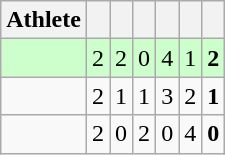<table class=wikitable style="text-align:center">
<tr>
<th>Athlete</th>
<th></th>
<th></th>
<th></th>
<th></th>
<th></th>
<th></th>
</tr>
<tr bgcolor=ccffcc>
<td style="text-align:left"></td>
<td>2</td>
<td>2</td>
<td>0</td>
<td>4</td>
<td>1</td>
<td><strong>2</strong></td>
</tr>
<tr>
<td style="text-align:left"></td>
<td>2</td>
<td>1</td>
<td>1</td>
<td>3</td>
<td>2</td>
<td><strong>1</strong></td>
</tr>
<tr>
<td style="text-align:left"></td>
<td>2</td>
<td>0</td>
<td>2</td>
<td>0</td>
<td>4</td>
<td><strong>0</strong></td>
</tr>
</table>
